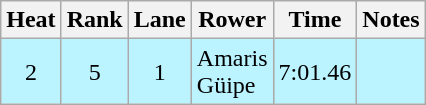<table class="wikitable" style="text-align:center">
<tr>
<th>Heat</th>
<th>Rank</th>
<th>Lane</th>
<th>Rower</th>
<th>Time</th>
<th>Notes</th>
</tr>
<tr bgcolor=bbf3ff>
<td>2</td>
<td>5</td>
<td>1</td>
<td align=left>Amaris<br>Güipe</td>
<td>7:01.46</td>
<td></td>
</tr>
</table>
